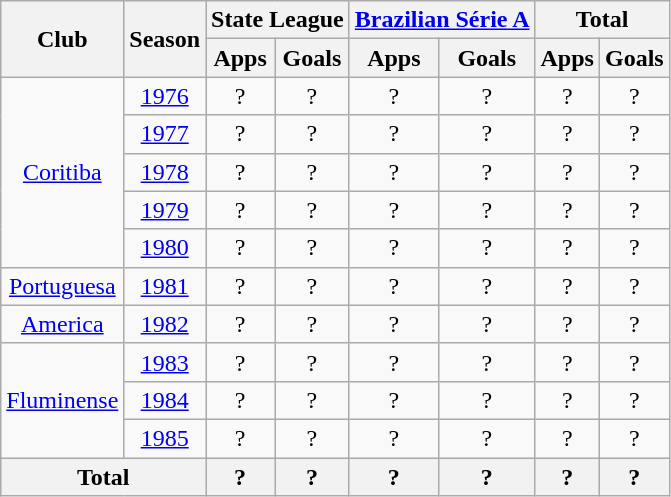<table class="wikitable" style="text-align: center;">
<tr>
<th rowspan="2">Club</th>
<th rowspan="2">Season</th>
<th colspan="2">State League</th>
<th colspan="2"><a href='#'>Brazilian Série A</a></th>
<th colspan="2">Total</th>
</tr>
<tr>
<th>Apps</th>
<th>Goals</th>
<th>Apps</th>
<th>Goals</th>
<th>Apps</th>
<th>Goals</th>
</tr>
<tr>
<td rowspan="5" valign="center"><a href='#'>Coritiba</a></td>
<td><a href='#'>1976</a></td>
<td>?</td>
<td>?</td>
<td>?</td>
<td>?</td>
<td>?</td>
<td>?</td>
</tr>
<tr>
<td><a href='#'>1977</a></td>
<td>?</td>
<td>?</td>
<td>?</td>
<td>?</td>
<td>?</td>
<td>?</td>
</tr>
<tr>
<td><a href='#'>1978</a></td>
<td>?</td>
<td>?</td>
<td>?</td>
<td>?</td>
<td>?</td>
<td>?</td>
</tr>
<tr>
<td><a href='#'>1979</a></td>
<td>?</td>
<td>?</td>
<td>?</td>
<td>?</td>
<td>?</td>
<td>?</td>
</tr>
<tr>
<td><a href='#'>1980</a></td>
<td>?</td>
<td>?</td>
<td>?</td>
<td>?</td>
<td>?</td>
<td>?</td>
</tr>
<tr>
<td><a href='#'>Portuguesa</a></td>
<td><a href='#'>1981</a></td>
<td>?</td>
<td>?</td>
<td>?</td>
<td>?</td>
<td>?</td>
<td>?</td>
</tr>
<tr>
<td><a href='#'>America</a></td>
<td><a href='#'>1982</a></td>
<td>?</td>
<td>?</td>
<td>?</td>
<td>?</td>
<td>?</td>
<td>?</td>
</tr>
<tr>
<td rowspan="3" valign="center"><a href='#'>Fluminense</a></td>
<td><a href='#'>1983</a></td>
<td>?</td>
<td>?</td>
<td>?</td>
<td>?</td>
<td>?</td>
<td>?</td>
</tr>
<tr>
<td><a href='#'>1984</a></td>
<td>?</td>
<td>?</td>
<td>?</td>
<td>?</td>
<td>?</td>
<td>?</td>
</tr>
<tr>
<td><a href='#'>1985</a></td>
<td>?</td>
<td>?</td>
<td>?</td>
<td>?</td>
<td>?</td>
<td>?</td>
</tr>
<tr>
<th colspan="2"><strong>Total</strong></th>
<th>?</th>
<th>?</th>
<th>?</th>
<th>?</th>
<th>?</th>
<th>?</th>
</tr>
</table>
